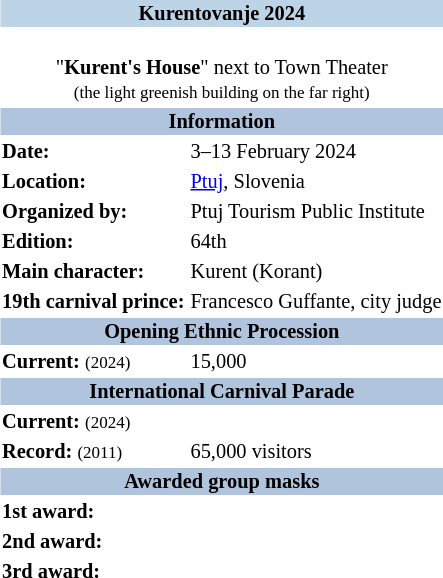<table border=0 class="toccolours float-right" align="right" style="margin:0 0 0.5em 1em; font-size: 85%;">
<tr>
<th bgcolor=#BCD4E6 colspan=2 align="center">Kurentovanje 2024</th>
</tr>
<tr>
<td align="center" colspan=2><br>"<strong>Kurent's House</strong>" next to Town Theater<br><small>(the light greenish building on the far right)</small></td>
</tr>
<tr>
<th bgcolor=#b0c4de colspan=2 align="center">Information</th>
</tr>
<tr>
<td><strong>Date:</strong></td>
<td>3–13 February 2024</td>
</tr>
<tr>
<td><strong>Location:</strong></td>
<td><a href='#'>Ptuj</a>, Slovenia</td>
</tr>
<tr>
<td><strong>Organized by:</strong></td>
<td>Ptuj Tourism Public Institute</td>
</tr>
<tr>
<td><strong>Edition:</strong></td>
<td>64th</td>
</tr>
<tr>
<td><strong>Main character:</strong></td>
<td>Kurent (Korant)</td>
</tr>
<tr>
<td><strong>19th carnival prince:</strong></td>
<td>Francesco Guffante, city judge</td>
</tr>
<tr>
<th bgcolor=#b0c4de colspan=2 align="center">Opening Ethnic Procession</th>
</tr>
<tr>
<td><strong>Current:</strong> <small>(2024)</small></td>
<td>15,000</td>
</tr>
<tr>
<th bgcolor=#b0c4de colspan=2 align="center">International Carnival Parade</th>
</tr>
<tr>
<td><strong>Current:</strong> <small>(2024)</small></td>
<td></td>
</tr>
<tr>
<td><strong>Record:</strong> <small>(2011)</small></td>
<td>65,000 visitors</td>
</tr>
<tr>
<th colspan="2" bgcolor="#b0c4de" align="center">Awarded group masks</th>
</tr>
<tr>
<td><strong>1st award:</strong></td>
<td></td>
</tr>
<tr>
<td><strong>2nd award:</strong></td>
<td></td>
</tr>
<tr>
<td><strong>3rd award:</strong></td>
<td></td>
</tr>
</table>
